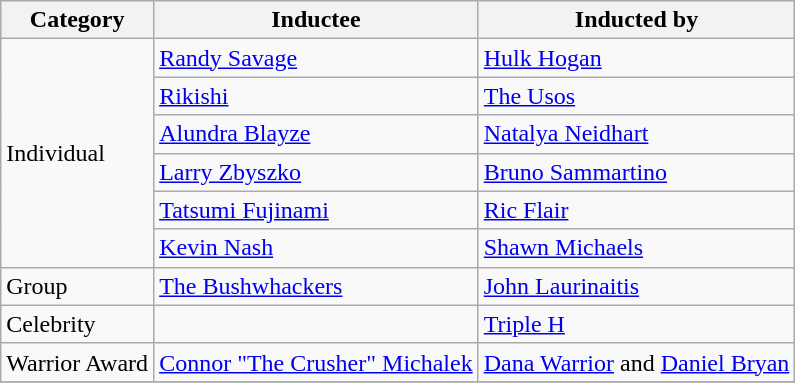<table class="wikitable">
<tr>
<th>Category</th>
<th>Inductee</th>
<th>Inducted by</th>
</tr>
<tr>
<td rowspan="6">Individual</td>
<td><a href='#'>Randy Savage</a></td>
<td><a href='#'>Hulk Hogan</a></td>
</tr>
<tr>
<td><a href='#'>Rikishi</a></td>
<td><a href='#'>The Usos</a></td>
</tr>
<tr>
<td><a href='#'>Alundra Blayze</a></td>
<td><a href='#'>Natalya Neidhart</a></td>
</tr>
<tr>
<td><a href='#'>Larry Zbyszko</a></td>
<td><a href='#'>Bruno Sammartino</a></td>
</tr>
<tr>
<td><a href='#'>Tatsumi Fujinami</a></td>
<td><a href='#'>Ric Flair</a></td>
</tr>
<tr>
<td><a href='#'>Kevin Nash</a></td>
<td><a href='#'>Shawn Michaels</a></td>
</tr>
<tr>
<td>Group</td>
<td><a href='#'>The Bushwhackers</a></td>
<td><a href='#'>John Laurinaitis</a></td>
</tr>
<tr>
<td>Celebrity</td>
<td></td>
<td><a href='#'>Triple H</a></td>
</tr>
<tr>
<td>Warrior Award</td>
<td><a href='#'>Connor "The Crusher" Michalek</a></td>
<td><a href='#'>Dana Warrior</a> and <a href='#'>Daniel Bryan</a></td>
</tr>
<tr>
</tr>
</table>
